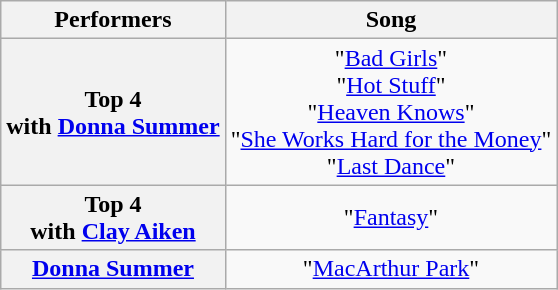<table class="wikitable unsortable" style="text-align:center;">
<tr>
<th scope="col">Performers</th>
<th scope="col">Song</th>
</tr>
<tr>
<th scope="row">Top 4<br>with <a href='#'>Donna Summer</a></th>
<td>"<a href='#'>Bad Girls</a>"<br>"<a href='#'>Hot Stuff</a>"<br>"<a href='#'>Heaven Knows</a>"<br>"<a href='#'>She Works Hard for the Money</a>"<br>"<a href='#'>Last Dance</a>"</td>
</tr>
<tr>
<th scope="row">Top 4<br>with <a href='#'>Clay Aiken</a></th>
<td>"<a href='#'>Fantasy</a>"</td>
</tr>
<tr>
<th scope="row"><a href='#'>Donna Summer</a></th>
<td>"<a href='#'>MacArthur Park</a>"</td>
</tr>
</table>
